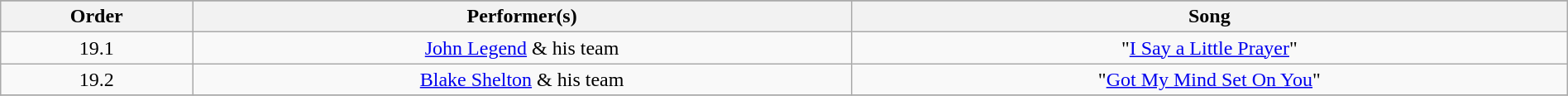<table class="wikitable" style="text-align:center; width:100%;">
<tr>
</tr>
<tr>
<th>Order</th>
<th>Performer(s)</th>
<th>Song</th>
</tr>
<tr>
<td>19.1</td>
<td><a href='#'>John Legend</a> & his team<br></td>
<td>"<a href='#'>I Say a Little Prayer</a>"</td>
</tr>
<tr>
<td>19.2</td>
<td><a href='#'>Blake Shelton</a> & his team<br></td>
<td>"<a href='#'>Got My Mind Set On You</a>"</td>
</tr>
<tr>
</tr>
</table>
